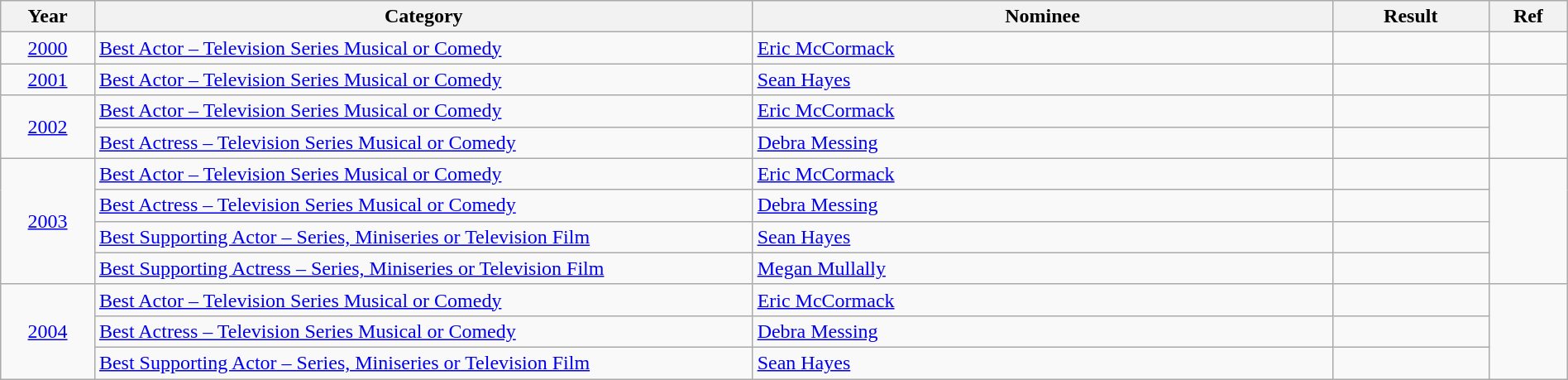<table class="wikitable" style="width:100%;">
<tr>
<th style="width:6%;">Year</th>
<th style="width:42%;">Category</th>
<th style="width:37%;">Nominee</th>
<th style="width:10%;">Result</th>
<th style="width:5%;">Ref</th>
</tr>
<tr>
<td style="text-align:center;"><a href='#'>2000</a></td>
<td><a href='#'>Best Actor – Television Series Musical or Comedy</a></td>
<td><a href='#'>Eric McCormack</a></td>
<td></td>
<td style="text-align:center;"></td>
</tr>
<tr>
<td style="text-align:center;"><a href='#'>2001</a></td>
<td><a href='#'>Best Actor – Television Series Musical or Comedy</a></td>
<td><a href='#'>Sean Hayes</a></td>
<td></td>
<td style="text-align:center;"></td>
</tr>
<tr>
<td rowspan="2" style="text-align:center;"><a href='#'>2002</a></td>
<td><a href='#'>Best Actor – Television Series Musical or Comedy</a></td>
<td><a href='#'>Eric McCormack</a></td>
<td></td>
<td rowspan="2" style="text-align:center;"></td>
</tr>
<tr>
<td><a href='#'>Best Actress – Television Series Musical or Comedy</a></td>
<td><a href='#'>Debra Messing</a></td>
<td></td>
</tr>
<tr>
<td rowspan="4" style="text-align:center;"><a href='#'>2003</a></td>
<td><a href='#'>Best Actor – Television Series Musical or Comedy</a></td>
<td><a href='#'>Eric McCormack</a></td>
<td></td>
<td rowspan="4" style="text-align:center;"></td>
</tr>
<tr>
<td><a href='#'>Best Actress – Television Series Musical or Comedy</a></td>
<td><a href='#'>Debra Messing</a></td>
<td></td>
</tr>
<tr>
<td><a href='#'>Best Supporting Actor – Series, Miniseries or Television Film</a></td>
<td><a href='#'>Sean Hayes</a></td>
<td></td>
</tr>
<tr>
<td><a href='#'>Best Supporting Actress – Series, Miniseries or Television Film</a></td>
<td><a href='#'>Megan Mullally</a></td>
<td></td>
</tr>
<tr>
<td rowspan="3" style="text-align:center;"><a href='#'>2004</a></td>
<td><a href='#'>Best Actor – Television Series Musical or Comedy</a></td>
<td><a href='#'>Eric McCormack</a></td>
<td></td>
<td rowspan="3" style="text-align:center;"></td>
</tr>
<tr>
<td><a href='#'>Best Actress – Television Series Musical or Comedy</a></td>
<td><a href='#'>Debra Messing</a></td>
<td></td>
</tr>
<tr>
<td><a href='#'>Best Supporting Actor – Series, Miniseries or Television Film</a></td>
<td><a href='#'>Sean Hayes</a></td>
<td></td>
</tr>
</table>
